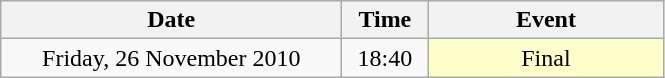<table class = "wikitable" style="text-align:center;">
<tr>
<th width=220>Date</th>
<th width=50>Time</th>
<th width=150>Event</th>
</tr>
<tr>
<td>Friday, 26 November 2010</td>
<td>18:40</td>
<td bgcolor=ffffcc>Final</td>
</tr>
</table>
